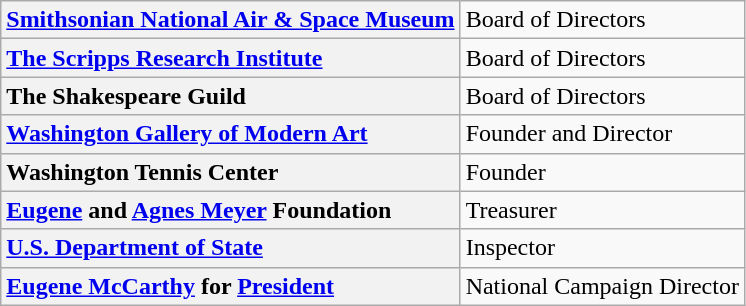<table class="wikitable">
<tr>
<th style="text-align: left"><a href='#'>Smithsonian National Air & Space Museum</a></th>
<td>Board of Directors</td>
</tr>
<tr>
<th style="text-align: left"><a href='#'>The Scripps Research Institute</a></th>
<td>Board of Directors</td>
</tr>
<tr>
<th style="text-align: left">The Shakespeare Guild</th>
<td>Board of Directors</td>
</tr>
<tr>
<th style="text-align: left"><a href='#'>Washington Gallery of Modern Art</a></th>
<td>Founder and Director</td>
</tr>
<tr>
<th style="text-align: left">Washington Tennis Center</th>
<td>Founder</td>
</tr>
<tr>
<th style="text-align: left"><a href='#'>Eugene</a> and <a href='#'>Agnes Meyer</a> Foundation</th>
<td>Treasurer</td>
</tr>
<tr>
<th style="text-align: left"><a href='#'>U.S. Department of State</a></th>
<td>Inspector</td>
</tr>
<tr>
<th style="text-align: left"><a href='#'>Eugene McCarthy</a> for <a href='#'>President</a></th>
<td>National Campaign Director</td>
</tr>
</table>
